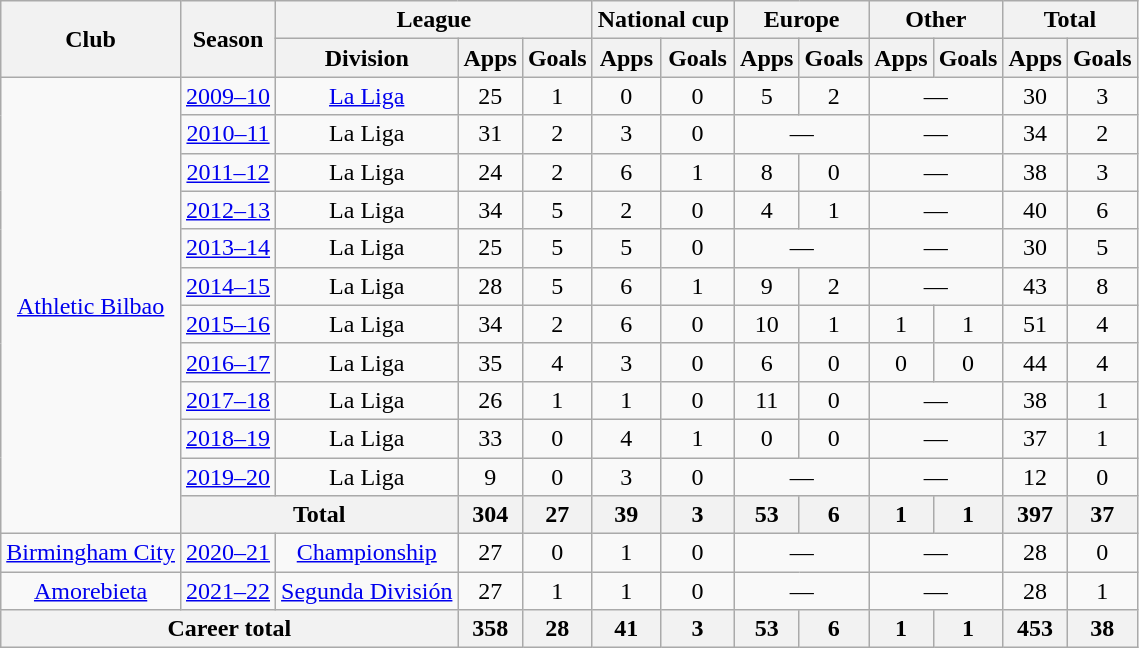<table class="wikitable" style=text-align:center>
<tr>
<th rowspan="2">Club</th>
<th rowspan="2">Season</th>
<th colspan="3">League</th>
<th colspan="2">National cup</th>
<th colspan="2">Europe</th>
<th colspan="2">Other</th>
<th colspan="2">Total</th>
</tr>
<tr>
<th>Division</th>
<th>Apps</th>
<th>Goals</th>
<th>Apps</th>
<th>Goals</th>
<th>Apps</th>
<th>Goals</th>
<th>Apps</th>
<th>Goals</th>
<th>Apps</th>
<th>Goals</th>
</tr>
<tr>
<td rowspan="12"><a href='#'>Athletic Bilbao</a></td>
<td><a href='#'>2009–10</a></td>
<td><a href='#'>La Liga</a></td>
<td>25</td>
<td>1</td>
<td>0</td>
<td>0</td>
<td>5</td>
<td>2</td>
<td colspan="2">—</td>
<td>30</td>
<td>3</td>
</tr>
<tr>
<td><a href='#'>2010–11</a></td>
<td>La Liga</td>
<td>31</td>
<td>2</td>
<td>3</td>
<td>0</td>
<td colspan="2">—</td>
<td colspan="2">—</td>
<td>34</td>
<td>2</td>
</tr>
<tr>
<td><a href='#'>2011–12</a></td>
<td>La Liga</td>
<td>24</td>
<td>2</td>
<td>6</td>
<td>1</td>
<td>8</td>
<td>0</td>
<td colspan="2">—</td>
<td>38</td>
<td>3</td>
</tr>
<tr>
<td><a href='#'>2012–13</a></td>
<td>La Liga</td>
<td>34</td>
<td>5</td>
<td>2</td>
<td>0</td>
<td>4</td>
<td>1</td>
<td colspan="2">—</td>
<td>40</td>
<td>6</td>
</tr>
<tr>
<td><a href='#'>2013–14</a></td>
<td>La Liga</td>
<td>25</td>
<td>5</td>
<td>5</td>
<td>0</td>
<td colspan="2">—</td>
<td colspan="2">—</td>
<td>30</td>
<td>5</td>
</tr>
<tr>
<td><a href='#'>2014–15</a></td>
<td>La Liga</td>
<td>28</td>
<td>5</td>
<td>6</td>
<td>1</td>
<td>9</td>
<td>2</td>
<td colspan="2">—</td>
<td>43</td>
<td>8</td>
</tr>
<tr>
<td><a href='#'>2015–16</a></td>
<td>La Liga</td>
<td>34</td>
<td>2</td>
<td>6</td>
<td>0</td>
<td>10</td>
<td>1</td>
<td>1</td>
<td>1</td>
<td>51</td>
<td>4</td>
</tr>
<tr>
<td><a href='#'>2016–17</a></td>
<td>La Liga</td>
<td>35</td>
<td>4</td>
<td>3</td>
<td>0</td>
<td>6</td>
<td>0</td>
<td>0</td>
<td>0</td>
<td>44</td>
<td>4</td>
</tr>
<tr>
<td><a href='#'>2017–18</a></td>
<td>La Liga</td>
<td>26</td>
<td>1</td>
<td>1</td>
<td>0</td>
<td>11</td>
<td>0</td>
<td colspan="2">—</td>
<td>38</td>
<td>1</td>
</tr>
<tr>
<td><a href='#'>2018–19</a></td>
<td>La Liga</td>
<td>33</td>
<td>0</td>
<td>4</td>
<td>1</td>
<td>0</td>
<td>0</td>
<td colspan="2">—</td>
<td>37</td>
<td>1</td>
</tr>
<tr>
<td><a href='#'>2019–20</a></td>
<td>La Liga</td>
<td>9</td>
<td>0</td>
<td>3</td>
<td>0</td>
<td colspan="2">—</td>
<td colspan="2">—</td>
<td>12</td>
<td>0</td>
</tr>
<tr>
<th colspan="2">Total</th>
<th>304</th>
<th>27</th>
<th>39</th>
<th>3</th>
<th>53</th>
<th>6</th>
<th>1</th>
<th>1</th>
<th>397</th>
<th>37</th>
</tr>
<tr>
<td><a href='#'>Birmingham City</a></td>
<td><a href='#'>2020–21</a></td>
<td><a href='#'>Championship</a></td>
<td>27</td>
<td>0</td>
<td>1</td>
<td>0</td>
<td colspan="2">—</td>
<td colspan="2">—</td>
<td>28</td>
<td>0</td>
</tr>
<tr>
<td><a href='#'>Amorebieta</a></td>
<td><a href='#'>2021–22</a></td>
<td><a href='#'>Segunda División</a></td>
<td>27</td>
<td>1</td>
<td>1</td>
<td>0</td>
<td colspan="2">—</td>
<td colspan="2">—</td>
<td>28</td>
<td>1</td>
</tr>
<tr>
<th colspan="3">Career total</th>
<th>358</th>
<th>28</th>
<th>41</th>
<th>3</th>
<th>53</th>
<th>6</th>
<th>1</th>
<th>1</th>
<th>453</th>
<th>38</th>
</tr>
</table>
